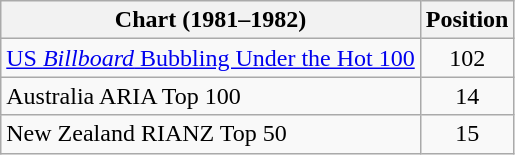<table class="wikitable sortable">
<tr>
<th>Chart (1981–1982)</th>
<th>Position</th>
</tr>
<tr>
<td><a href='#'>US <em>Billboard</em> Bubbling Under the Hot 100</a></td>
<td align="center">102</td>
</tr>
<tr>
<td>Australia ARIA Top 100</td>
<td align="center">14</td>
</tr>
<tr>
<td>New Zealand RIANZ Top 50</td>
<td align="center">15</td>
</tr>
</table>
